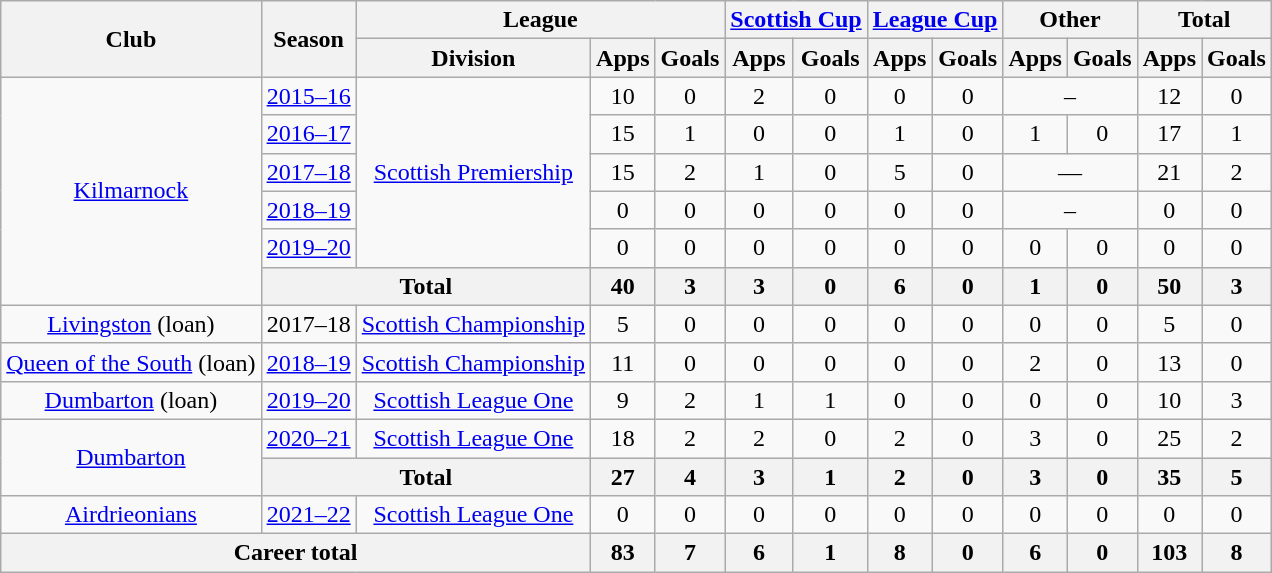<table class="wikitable" style="text-align:center">
<tr>
<th rowspan="2">Club</th>
<th rowspan="2">Season</th>
<th colspan="3">League</th>
<th colspan="2"><a href='#'>Scottish Cup</a></th>
<th colspan="2"><a href='#'>League Cup</a></th>
<th colspan="2">Other</th>
<th colspan="2">Total</th>
</tr>
<tr>
<th>Division</th>
<th>Apps</th>
<th>Goals</th>
<th>Apps</th>
<th>Goals</th>
<th>Apps</th>
<th>Goals</th>
<th>Apps</th>
<th>Goals</th>
<th>Apps</th>
<th>Goals</th>
</tr>
<tr>
<td rowspan="6"><a href='#'>Kilmarnock</a></td>
<td><a href='#'>2015–16</a></td>
<td rowspan="5"><a href='#'>Scottish Premiership</a></td>
<td>10</td>
<td>0</td>
<td>2</td>
<td>0</td>
<td>0</td>
<td>0</td>
<td colspan=2>–</td>
<td>12</td>
<td>0</td>
</tr>
<tr>
<td><a href='#'>2016–17</a></td>
<td>15</td>
<td>1</td>
<td>0</td>
<td>0</td>
<td>1</td>
<td>0</td>
<td>1</td>
<td>0</td>
<td>17</td>
<td>1</td>
</tr>
<tr>
<td><a href='#'>2017–18</a></td>
<td>15</td>
<td>2</td>
<td>1</td>
<td>0</td>
<td>5</td>
<td>0</td>
<td colspan="2">—</td>
<td>21</td>
<td>2</td>
</tr>
<tr>
<td><a href='#'>2018–19</a></td>
<td>0</td>
<td>0</td>
<td>0</td>
<td>0</td>
<td>0</td>
<td>0</td>
<td colspan=2>–</td>
<td>0</td>
<td>0</td>
</tr>
<tr>
<td><a href='#'>2019–20</a></td>
<td>0</td>
<td>0</td>
<td>0</td>
<td>0</td>
<td>0</td>
<td>0</td>
<td>0</td>
<td>0</td>
<td>0</td>
<td>0</td>
</tr>
<tr>
<th colspan=2>Total</th>
<th>40</th>
<th>3</th>
<th>3</th>
<th>0</th>
<th>6</th>
<th>0</th>
<th>1</th>
<th>0</th>
<th>50</th>
<th>3</th>
</tr>
<tr>
<td><a href='#'>Livingston</a> (loan)</td>
<td>2017–18</td>
<td><a href='#'>Scottish Championship</a></td>
<td>5</td>
<td>0</td>
<td>0</td>
<td>0</td>
<td>0</td>
<td>0</td>
<td>0</td>
<td>0</td>
<td>5</td>
<td>0</td>
</tr>
<tr>
<td><a href='#'>Queen of the South</a> (loan)</td>
<td><a href='#'>2018–19</a></td>
<td><a href='#'>Scottish Championship</a></td>
<td>11</td>
<td>0</td>
<td>0</td>
<td>0</td>
<td>0</td>
<td>0</td>
<td>2</td>
<td>0</td>
<td>13</td>
<td>0</td>
</tr>
<tr>
<td><a href='#'>Dumbarton</a> (loan)</td>
<td><a href='#'>2019–20</a></td>
<td><a href='#'>Scottish League One</a></td>
<td>9</td>
<td>2</td>
<td>1</td>
<td>1</td>
<td>0</td>
<td>0</td>
<td>0</td>
<td>0</td>
<td>10</td>
<td>3</td>
</tr>
<tr>
<td rowspan="2"><a href='#'>Dumbarton</a></td>
<td><a href='#'>2020–21</a></td>
<td><a href='#'>Scottish League One</a></td>
<td>18</td>
<td>2</td>
<td>2</td>
<td>0</td>
<td>2</td>
<td>0</td>
<td>3</td>
<td>0</td>
<td>25</td>
<td>2</td>
</tr>
<tr>
<th colspan="2">Total</th>
<th>27</th>
<th>4</th>
<th>3</th>
<th>1</th>
<th>2</th>
<th>0</th>
<th>3</th>
<th>0</th>
<th>35</th>
<th>5</th>
</tr>
<tr>
<td><a href='#'>Airdrieonians</a></td>
<td><a href='#'>2021–22</a></td>
<td><a href='#'>Scottish League One</a></td>
<td>0</td>
<td>0</td>
<td>0</td>
<td>0</td>
<td>0</td>
<td>0</td>
<td>0</td>
<td>0</td>
<td>0</td>
<td>0</td>
</tr>
<tr>
<th colspan="3">Career total</th>
<th>83</th>
<th>7</th>
<th>6</th>
<th>1</th>
<th>8</th>
<th>0</th>
<th>6</th>
<th>0</th>
<th>103</th>
<th>8</th>
</tr>
</table>
